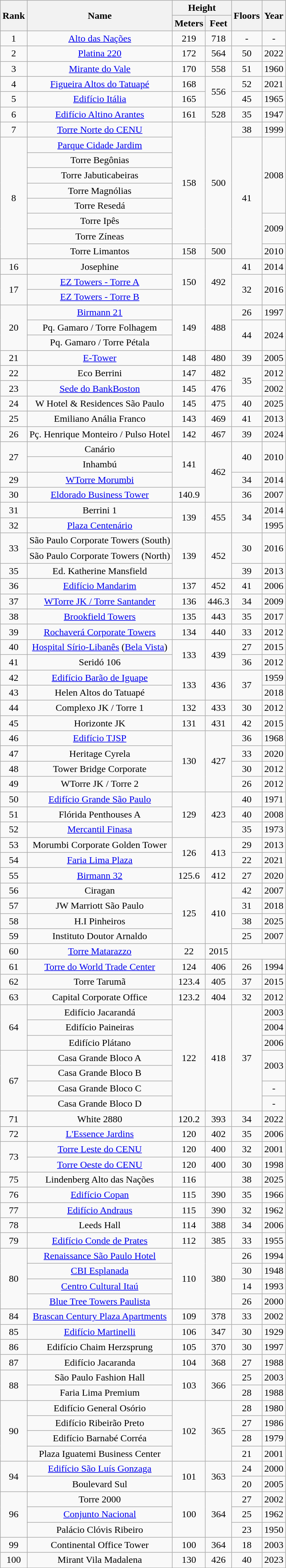<table class="wikitable sortable" style="text-align:center">
<tr>
<th rowspan="2" data-sort-type="number" style="width: 20pt;">Rank</th>
<th rowspan="2">Name</th>
<th colspan="2">Height</th>
<th rowspan="2">Floors</th>
<th rowspan="2">Year</th>
</tr>
<tr>
<th>Meters</th>
<th>Feet</th>
</tr>
<tr>
<td>1</td>
<td><a href='#'>Alto das Nações</a></td>
<td>219</td>
<td>718</td>
<td>-</td>
<td>-</td>
</tr>
<tr>
<td>2</td>
<td><a href='#'>Platina 220</a></td>
<td align="center">172</td>
<td align="center">564</td>
<td align="center">50</td>
<td>2022</td>
</tr>
<tr>
<td>3</td>
<td><a href='#'>Mirante do Vale</a></td>
<td align="center">170</td>
<td align="center">558</td>
<td align="center">51</td>
<td>1960</td>
</tr>
<tr>
<td>4</td>
<td><a href='#'>Figueira Altos do Tatuapé</a></td>
<td align="center">168</td>
<td rowspan="2" align="center">556</td>
<td align="center">52</td>
<td>2021</td>
</tr>
<tr>
<td>5</td>
<td><a href='#'>Edifício Itália</a></td>
<td align="center">165</td>
<td align="center">45</td>
<td>1965</td>
</tr>
<tr>
<td>6</td>
<td><a href='#'>Edifício Altino Arantes</a></td>
<td align="center">161</td>
<td align="center">528</td>
<td align="center">35</td>
<td>1947</td>
</tr>
<tr>
<td>7</td>
<td><a href='#'>Torre Norte do CENU</a></td>
<td rowspan="8" align="center">158</td>
<td rowspan="8" align="center">500</td>
<td align="center">38</td>
<td>1999</td>
</tr>
<tr>
<td rowspan="8">8</td>
<td><a href='#'>Parque Cidade Jardim</a></td>
<td rowspan="8" align="center">41</td>
<td rowspan="5">2008</td>
</tr>
<tr>
<td>Torre Begônias</td>
</tr>
<tr>
<td>Torre Jabuticabeiras</td>
</tr>
<tr>
<td>Torre Magnólias</td>
</tr>
<tr>
<td>Torre Resedá</td>
</tr>
<tr>
<td>Torre Ipês</td>
<td rowspan="2">2009</td>
</tr>
<tr>
<td>Torre Zíneas</td>
</tr>
<tr>
<td>Torre Limantos</td>
<td>158</td>
<td>500</td>
<td>2010</td>
</tr>
<tr>
<td>16</td>
<td>Josephine</td>
<td rowspan="3">150</td>
<td rowspan="3">492</td>
<td>41</td>
<td>2014</td>
</tr>
<tr>
<td rowspan="2">17</td>
<td><a href='#'>EZ Towers - Torre A</a></td>
<td rowspan="2">32</td>
<td rowspan="2">2016</td>
</tr>
<tr>
<td><a href='#'>EZ Towers - Torre B</a></td>
</tr>
<tr>
<td rowspan="3">20</td>
<td><a href='#'>Birmann 21</a></td>
<td rowspan="3" align="center">149</td>
<td rowspan="3" align="center">488</td>
<td align="center">26</td>
<td>1997</td>
</tr>
<tr>
<td>Pq. Gamaro / Torre Folhagem</td>
<td rowspan="2">44</td>
<td rowspan="2">2024</td>
</tr>
<tr>
<td>Pq. Gamaro / Torre Pétala</td>
</tr>
<tr>
<td>21</td>
<td><a href='#'>E-Tower</a></td>
<td align="center">148</td>
<td align="center">480</td>
<td align="center">39</td>
<td>2005</td>
</tr>
<tr>
<td>22</td>
<td>Eco Berrini</td>
<td>147</td>
<td>482</td>
<td rowspan="2">35</td>
<td>2012</td>
</tr>
<tr>
<td>23</td>
<td><a href='#'>Sede do BankBoston</a></td>
<td align="center">145</td>
<td align="center">476</td>
<td>2002</td>
</tr>
<tr>
<td>24</td>
<td>W Hotel & Residences São Paulo</td>
<td>145</td>
<td>475</td>
<td>40</td>
<td>2025</td>
</tr>
<tr>
<td>25</td>
<td>Emiliano Anália Franco</td>
<td>143</td>
<td>469</td>
<td>41</td>
<td>2013</td>
</tr>
<tr>
<td>26</td>
<td>Pç. Henrique Monteiro / Pulso Hotel</td>
<td>142</td>
<td>467</td>
<td>39</td>
<td>2024</td>
</tr>
<tr>
<td rowspan="2">27</td>
<td>Canário</td>
<td rowspan="3">141</td>
<td rowspan="4">462</td>
<td rowspan="2">40</td>
<td rowspan="2">2010</td>
</tr>
<tr>
<td>Inhambú</td>
</tr>
<tr>
<td>29</td>
<td><a href='#'>WTorre Morumbi</a></td>
<td>34</td>
<td>2014</td>
</tr>
<tr>
<td>30</td>
<td><a href='#'>Eldorado Business Tower</a></td>
<td>140.9</td>
<td align="center">36</td>
<td>2007</td>
</tr>
<tr>
<td>31</td>
<td>Berrini 1</td>
<td rowspan="2">139</td>
<td rowspan="2">455</td>
<td rowspan="2">34</td>
<td>2014</td>
</tr>
<tr>
<td>32</td>
<td><a href='#'>Plaza Centenário</a></td>
<td>1995</td>
</tr>
<tr>
<td rowspan="2">33</td>
<td>São Paulo Corporate Towers (South)</td>
<td rowspan="3" align="center">139</td>
<td rowspan="3" align="center">452</td>
<td rowspan="2" align="center">30</td>
<td rowspan="2">2016</td>
</tr>
<tr>
<td>São Paulo Corporate Towers (North)</td>
</tr>
<tr>
<td>35</td>
<td>Ed. Katherine Mansfield</td>
<td>39</td>
<td>2013</td>
</tr>
<tr>
<td>36</td>
<td><a href='#'>Edifício Mandarim</a></td>
<td align="center">137</td>
<td align="center">452</td>
<td align="center">41</td>
<td>2006</td>
</tr>
<tr>
<td>37</td>
<td><a href='#'>WTorre JK / Torre Santander</a></td>
<td>136</td>
<td>446.3</td>
<td>34</td>
<td>2009</td>
</tr>
<tr>
<td>38</td>
<td><a href='#'>Brookfield Towers</a></td>
<td>135</td>
<td>443</td>
<td>35</td>
<td>2017</td>
</tr>
<tr>
<td>39</td>
<td><a href='#'>Rochaverá Corporate Towers</a></td>
<td>134</td>
<td>440</td>
<td>33</td>
<td>2012</td>
</tr>
<tr>
<td>40</td>
<td><a href='#'>Hospital Sírio-Libanês</a> (<a href='#'>Bela Vista</a>)</td>
<td rowspan="2">133</td>
<td rowspan="2">439</td>
<td>27</td>
<td>2015</td>
</tr>
<tr>
<td>41</td>
<td>Seridó 106</td>
<td>36</td>
<td>2012</td>
</tr>
<tr>
<td>42</td>
<td><a href='#'>Edifício Barão de Iguape</a></td>
<td rowspan="2" align="center">133</td>
<td rowspan="2" align="center">436</td>
<td rowspan="2" align="center">37</td>
<td>1959</td>
</tr>
<tr>
<td>43</td>
<td>Helen Altos do Tatuapé</td>
<td>2018</td>
</tr>
<tr>
<td>44</td>
<td>Complexo JK / Torre 1</td>
<td>132</td>
<td>433</td>
<td>30</td>
<td>2012</td>
</tr>
<tr>
<td>45</td>
<td>Horizonte JK</td>
<td>131</td>
<td>431</td>
<td>42</td>
<td>2015</td>
</tr>
<tr>
<td>46</td>
<td><a href='#'>Edifício TJSP</a></td>
<td rowspan="4" align="center">130</td>
<td rowspan="4" align="center">427</td>
<td align="center">36</td>
<td>1968</td>
</tr>
<tr>
<td>47</td>
<td>Heritage Cyrela</td>
<td>33</td>
<td>2020</td>
</tr>
<tr>
<td>48</td>
<td>Tower Bridge Corporate</td>
<td>30</td>
<td>2012</td>
</tr>
<tr>
<td>49</td>
<td>WTorre JK / Torre 2</td>
<td>26</td>
<td>2012</td>
</tr>
<tr>
<td>50</td>
<td><a href='#'>Edifício Grande São Paulo</a></td>
<td rowspan="3" align="center">129</td>
<td rowspan="3" align="center">423</td>
<td align="center">40</td>
<td>1971</td>
</tr>
<tr>
<td>51</td>
<td>Flórida Penthouses A</td>
<td>40</td>
<td>2008</td>
</tr>
<tr>
<td>52</td>
<td><a href='#'>Mercantil Finasa</a></td>
<td align="center">35</td>
<td>1973</td>
</tr>
<tr>
<td>53</td>
<td>Morumbi Corporate Golden Tower</td>
<td rowspan="2">126</td>
<td rowspan="2">413</td>
<td>29</td>
<td>2013</td>
</tr>
<tr>
<td>54</td>
<td><a href='#'>Faria Lima Plaza</a></td>
<td align="center">22</td>
<td>2021</td>
</tr>
<tr>
<td>55</td>
<td><a href='#'>Birmann 32</a></td>
<td>125.6</td>
<td>412</td>
<td>27</td>
<td>2020</td>
</tr>
<tr>
<td>56</td>
<td>Ciragan</td>
<td rowspan="4">125</td>
<td rowspan="4" align="center">410</td>
<td align="center">42</td>
<td>2007</td>
</tr>
<tr>
<td>57</td>
<td>JW Marriott São Paulo</td>
<td>31</td>
<td>2018</td>
</tr>
<tr>
<td>58</td>
<td>H.I Pinheiros</td>
<td>38</td>
<td>2025</td>
</tr>
<tr>
<td>59</td>
<td>Instituto Doutor Arnaldo</td>
<td align="center">25</td>
<td>2007</td>
</tr>
<tr>
<td>60</td>
<td><a href='#'>Torre Matarazzo</a></td>
<td align="center">22</td>
<td>2015</td>
</tr>
<tr>
<td>61</td>
<td><a href='#'>Torre do World Trade Center</a></td>
<td align="center">124</td>
<td align="center">406</td>
<td align="center">26</td>
<td>1994</td>
</tr>
<tr>
<td>62</td>
<td>Torre Tarumã</td>
<td>123.4</td>
<td>405</td>
<td>37</td>
<td>2015</td>
</tr>
<tr>
<td>63</td>
<td>Capital Corporate Office</td>
<td>123.2</td>
<td>404</td>
<td>32</td>
<td>2012</td>
</tr>
<tr>
<td rowspan="3">64</td>
<td>Edifício Jacarandá</td>
<td rowspan="7">122</td>
<td rowspan="7">418</td>
<td rowspan="7" align="center">37</td>
<td>2003</td>
</tr>
<tr>
<td>Edifício Paineiras</td>
<td>2004</td>
</tr>
<tr>
<td>Edifício Plátano</td>
<td>2006</td>
</tr>
<tr>
<td rowspan="4">67</td>
<td>Casa Grande Bloco A</td>
<td rowspan="2">2003</td>
</tr>
<tr>
<td>Casa Grande Bloco B</td>
</tr>
<tr>
<td>Casa Grande Bloco C</td>
<td>-</td>
</tr>
<tr>
<td>Casa Grande Bloco D</td>
<td>-</td>
</tr>
<tr>
<td>71</td>
<td>White 2880</td>
<td>120.2</td>
<td>393</td>
<td>34</td>
<td>2022</td>
</tr>
<tr>
<td>72</td>
<td><a href='#'>L'Essence Jardins</a></td>
<td align="center">120</td>
<td align="center">402</td>
<td align="center">35</td>
<td>2006</td>
</tr>
<tr>
<td rowspan="2">73</td>
<td><a href='#'>Torre Leste do CENU</a></td>
<td align="center">120</td>
<td align="center">400</td>
<td align="center">32</td>
<td>2001</td>
</tr>
<tr>
<td><a href='#'>Torre Oeste do CENU</a></td>
<td align="center">120</td>
<td align="center">400</td>
<td align="center">30</td>
<td>1998</td>
</tr>
<tr>
<td>75</td>
<td>Lindenberg Alto das Nações</td>
<td>116</td>
<td></td>
<td>38</td>
<td>2025</td>
</tr>
<tr>
<td>76</td>
<td><a href='#'>Edifício Copan</a></td>
<td>115</td>
<td>390</td>
<td>35</td>
<td>1966</td>
</tr>
<tr>
<td>77</td>
<td><a href='#'>Edifício Andraus</a></td>
<td align="center">115</td>
<td align="center">390</td>
<td align="center">32</td>
<td>1962</td>
</tr>
<tr>
<td>78</td>
<td>Leeds Hall</td>
<td align="center">114</td>
<td align="center">388</td>
<td align="center">34</td>
<td>2006</td>
</tr>
<tr>
<td>79</td>
<td><a href='#'>Edifício Conde de Prates</a></td>
<td align="center">112</td>
<td align="center">385</td>
<td align="center">33</td>
<td>1955</td>
</tr>
<tr>
<td rowspan="4">80</td>
<td><a href='#'>Renaissance São Paulo Hotel</a></td>
<td rowspan="4" align="center">110</td>
<td rowspan="4" align="center">380</td>
<td align="center">26</td>
<td>1994</td>
</tr>
<tr>
<td><a href='#'>CBI Esplanada</a></td>
<td align="center">30</td>
<td>1948</td>
</tr>
<tr>
<td><a href='#'>Centro Cultural Itaú</a></td>
<td align="center">14</td>
<td>1993</td>
</tr>
<tr>
<td><a href='#'>Blue Tree Towers Paulista</a></td>
<td align="center">26</td>
<td>2000</td>
</tr>
<tr>
<td>84</td>
<td><a href='#'>Brascan Century Plaza Apartments</a></td>
<td align="center">109</td>
<td align="center">378</td>
<td align="center">33</td>
<td>2002</td>
</tr>
<tr>
<td>85</td>
<td><a href='#'>Edifício Martinelli</a></td>
<td>106</td>
<td>347</td>
<td>30</td>
<td>1929</td>
</tr>
<tr>
<td>86</td>
<td>Edifício Chaim Herzsprung</td>
<td align="center">105</td>
<td align="center">370</td>
<td align="center">30</td>
<td>1997</td>
</tr>
<tr>
<td>87</td>
<td>Edifício Jacaranda</td>
<td align="center">104</td>
<td align="center">368</td>
<td align="center">27</td>
<td>1988</td>
</tr>
<tr>
<td rowspan="2">88</td>
<td>São Paulo Fashion Hall</td>
<td rowspan="2" align="center">103</td>
<td rowspan="2" align="center">366</td>
<td align="center">25</td>
<td>2003</td>
</tr>
<tr>
<td>Faria Lima Premium</td>
<td align="center">28</td>
<td>1988</td>
</tr>
<tr>
<td rowspan="4">90</td>
<td>Edifício General Osório</td>
<td rowspan="4" align="center">102</td>
<td rowspan="4" align="center">365</td>
<td align="center">28</td>
<td>1980</td>
</tr>
<tr>
<td>Edifício Ribeirão Preto</td>
<td align="center">27</td>
<td>1986</td>
</tr>
<tr>
<td>Edifício Barnabé Corréa</td>
<td align="center">28</td>
<td>1979</td>
</tr>
<tr>
<td>Plaza Iguatemi Business Center</td>
<td align="center">21</td>
<td>2001</td>
</tr>
<tr>
<td rowspan="2">94</td>
<td><a href='#'>Edifício São Luís Gonzaga</a></td>
<td rowspan="2" align="center">101</td>
<td rowspan="2" align="center">363</td>
<td align="center">24</td>
<td>2000</td>
</tr>
<tr>
<td>Boulevard Sul</td>
<td align="center">20</td>
<td>2005</td>
</tr>
<tr>
<td rowspan="3">96</td>
<td>Torre 2000</td>
<td rowspan="3" align="center">100</td>
<td rowspan="3" align="center">364</td>
<td align="center">27</td>
<td>2002</td>
</tr>
<tr>
<td><a href='#'>Conjunto Nacional</a></td>
<td align="center">25</td>
<td>1962</td>
</tr>
<tr>
<td>Palácio Clóvis Ribeiro</td>
<td align="center">23</td>
<td>1950</td>
</tr>
<tr>
<td>99</td>
<td>Continental Office Tower</td>
<td align="center">100</td>
<td align="center">364</td>
<td align="center">18</td>
<td>2003</td>
</tr>
<tr>
<td>100</td>
<td>Mirant Vila Madalena</td>
<td>130</td>
<td>426</td>
<td>40</td>
<td>2023</td>
</tr>
</table>
